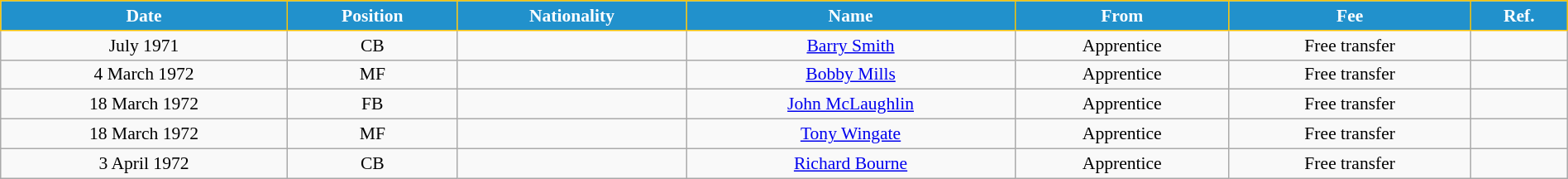<table class="wikitable" style="text-align:center; font-size:90%; width:100%;">
<tr>
<th style="background:#2191CC; color:white; border:1px solid #F7C408; text-align:center;">Date</th>
<th style="background:#2191CC; color:white; border:1px solid #F7C408; text-align:center;">Position</th>
<th style="background:#2191CC; color:white; border:1px solid #F7C408; text-align:center;">Nationality</th>
<th style="background:#2191CC; color:white; border:1px solid #F7C408; text-align:center;">Name</th>
<th style="background:#2191CC; color:white; border:1px solid #F7C408; text-align:center;">From</th>
<th style="background:#2191CC; color:white; border:1px solid #F7C408; text-align:center;">Fee</th>
<th style="background:#2191CC; color:white; border:1px solid #F7C408; text-align:center;">Ref.</th>
</tr>
<tr>
<td>July 1971</td>
<td>CB</td>
<td></td>
<td><a href='#'>Barry Smith</a></td>
<td>Apprentice</td>
<td>Free transfer</td>
<td></td>
</tr>
<tr>
<td>4 March 1972</td>
<td>MF</td>
<td></td>
<td><a href='#'>Bobby Mills</a></td>
<td>Apprentice</td>
<td>Free transfer</td>
<td></td>
</tr>
<tr>
<td>18 March 1972</td>
<td>FB</td>
<td></td>
<td><a href='#'>John McLaughlin</a></td>
<td>Apprentice</td>
<td>Free transfer</td>
<td></td>
</tr>
<tr>
<td>18 March 1972</td>
<td>MF</td>
<td></td>
<td><a href='#'>Tony Wingate</a></td>
<td>Apprentice</td>
<td>Free transfer</td>
<td></td>
</tr>
<tr>
<td>3 April 1972</td>
<td>CB</td>
<td></td>
<td><a href='#'>Richard Bourne</a></td>
<td>Apprentice</td>
<td>Free transfer</td>
<td></td>
</tr>
</table>
